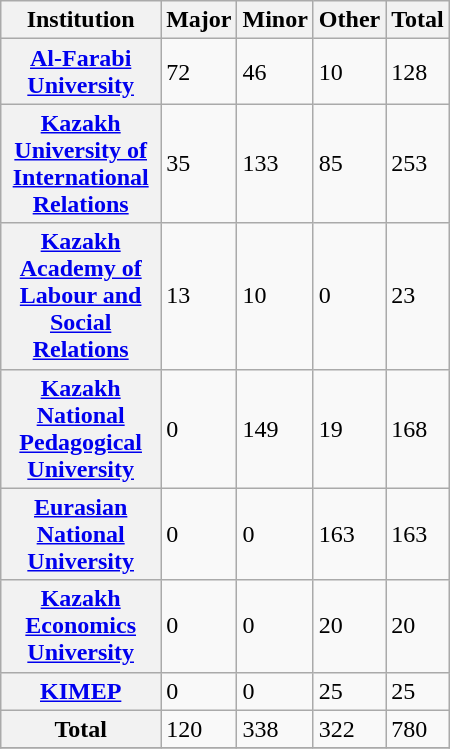<table class="wikitable" align="right" width="300">
<tr>
<th>Institution</th>
<th>Major</th>
<th>Minor</th>
<th>Other</th>
<th>Total</th>
</tr>
<tr>
<th><a href='#'>Al-Farabi University</a></th>
<td>72</td>
<td>46</td>
<td>10</td>
<td>128</td>
</tr>
<tr>
<th><a href='#'>Kazakh University of International Relations</a></th>
<td>35</td>
<td>133</td>
<td>85</td>
<td>253</td>
</tr>
<tr>
<th><a href='#'>Kazakh Academy of Labour and Social Relations</a></th>
<td>13</td>
<td>10</td>
<td>0</td>
<td>23</td>
</tr>
<tr>
<th><a href='#'>Kazakh National Pedagogical University</a></th>
<td>0</td>
<td>149</td>
<td>19</td>
<td>168</td>
</tr>
<tr>
<th><a href='#'>Eurasian National University</a></th>
<td>0</td>
<td>0</td>
<td>163</td>
<td>163</td>
</tr>
<tr>
<th><a href='#'>Kazakh Economics University</a></th>
<td>0</td>
<td>0</td>
<td>20</td>
<td>20</td>
</tr>
<tr>
<th><a href='#'>KIMEP</a></th>
<td>0</td>
<td>0</td>
<td>25</td>
<td>25</td>
</tr>
<tr>
<th>Total</th>
<td>120</td>
<td>338</td>
<td>322</td>
<td>780</td>
</tr>
<tr>
</tr>
</table>
